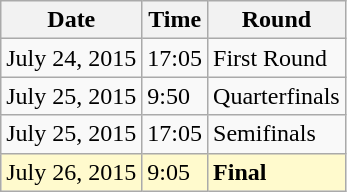<table class="wikitable">
<tr>
<th>Date</th>
<th>Time</th>
<th>Round</th>
</tr>
<tr>
<td>July 24, 2015</td>
<td>17:05</td>
<td>First Round</td>
</tr>
<tr>
<td>July 25, 2015</td>
<td>9:50</td>
<td>Quarterfinals</td>
</tr>
<tr>
<td>July 25, 2015</td>
<td>17:05</td>
<td>Semifinals</td>
</tr>
<tr style=background:lemonchiffon>
<td>July 26, 2015</td>
<td>9:05</td>
<td><strong>Final</strong></td>
</tr>
</table>
